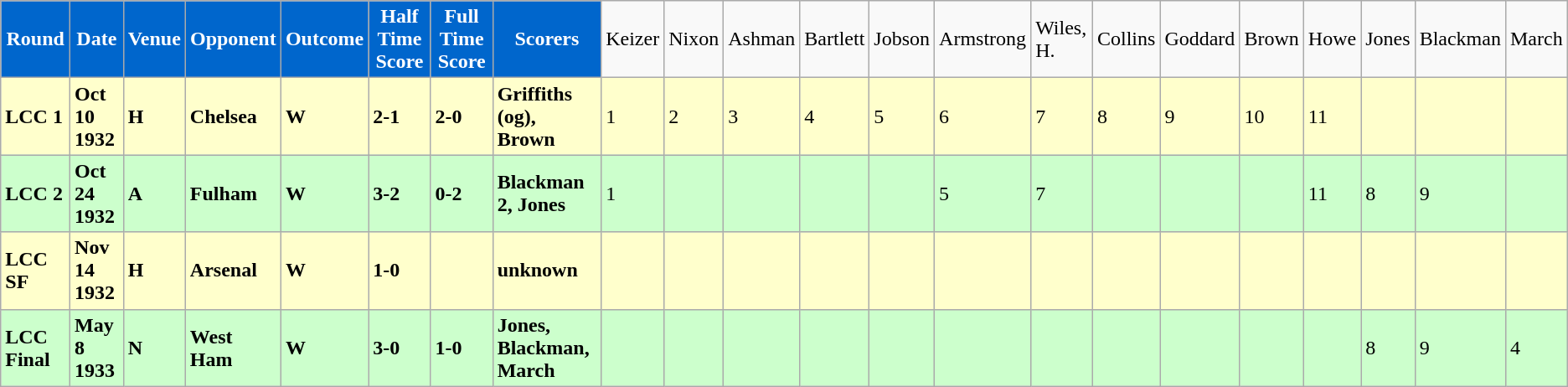<table class="wikitable">
<tr>
<th ! style="background:#0066CC; color:#FFFFFF; text-align:center;">Round</th>
<th ! style="background:#0066CC; color:#FFFFFF; text-align:center;">Date</th>
<th ! style="background:#0066CC; color:#FFFFFF; text-align:center;">Venue</th>
<th ! style="background:#0066CC; color:#FFFFFF; text-align:center;">Opponent</th>
<th ! style="background:#0066CC; color:#FFFFFF; text-align:center;">Outcome</th>
<th ! style="background:#0066CC; color:#FFFFFF; text-align:center;">Half Time Score</th>
<th ! style="background:#0066CC; color:#FFFFFF; text-align:center;">Full Time Score</th>
<th ! style="background:#0066CC; color:#FFFFFF; text-align:center;">Scorers</th>
<td>Keizer</td>
<td>Nixon</td>
<td>Ashman</td>
<td>Bartlett</td>
<td>Jobson</td>
<td>Armstrong</td>
<td>Wiles, H.</td>
<td>Collins</td>
<td>Goddard</td>
<td>Brown</td>
<td>Howe</td>
<td>Jones</td>
<td>Blackman</td>
<td>March</td>
</tr>
<tr bgcolor="#FFFFCC">
<td><strong>LCC 1</strong></td>
<td><strong>Oct 10 1932</strong></td>
<td><strong>H</strong></td>
<td><strong>Chelsea</strong></td>
<td><strong>W</strong></td>
<td><strong>2-1</strong></td>
<td><strong>2-0</strong></td>
<td><strong>Griffiths (og), Brown</strong></td>
<td>1</td>
<td>2</td>
<td>3</td>
<td>4</td>
<td>5</td>
<td>6</td>
<td>7</td>
<td>8</td>
<td>9</td>
<td>10</td>
<td>11</td>
<td></td>
<td></td>
<td></td>
</tr>
<tr bgcolor="#CCFFCC">
<td><strong>LCC 2</strong></td>
<td><strong>Oct 24 1932</strong></td>
<td><strong>A</strong></td>
<td><strong>Fulham</strong></td>
<td><strong>W</strong></td>
<td><strong>3-2</strong></td>
<td><strong>0-2</strong></td>
<td><strong>Blackman 2, Jones</strong></td>
<td>1</td>
<td></td>
<td></td>
<td></td>
<td></td>
<td>5</td>
<td>7</td>
<td></td>
<td></td>
<td></td>
<td>11</td>
<td>8</td>
<td>9</td>
<td></td>
</tr>
<tr bgcolor="#FFFFCC">
<td><strong>LCC SF</strong></td>
<td><strong>Nov 14 1932</strong></td>
<td><strong>H</strong></td>
<td><strong>Arsenal</strong></td>
<td><strong>W</strong></td>
<td><strong>1-0</strong></td>
<td></td>
<td><strong>unknown</strong></td>
<td></td>
<td></td>
<td></td>
<td></td>
<td></td>
<td></td>
<td></td>
<td></td>
<td></td>
<td></td>
<td></td>
<td></td>
<td></td>
<td></td>
</tr>
<tr bgcolor="#CCFFCC">
<td><strong>LCC Final</strong></td>
<td><strong>May 8 1933</strong></td>
<td><strong>N</strong></td>
<td><strong>West Ham</strong></td>
<td><strong>W</strong></td>
<td><strong>3-0</strong></td>
<td><strong>1-0</strong></td>
<td><strong>Jones, Blackman, March</strong></td>
<td></td>
<td></td>
<td></td>
<td></td>
<td></td>
<td></td>
<td></td>
<td></td>
<td></td>
<td></td>
<td></td>
<td>8</td>
<td>9</td>
<td>4</td>
</tr>
</table>
